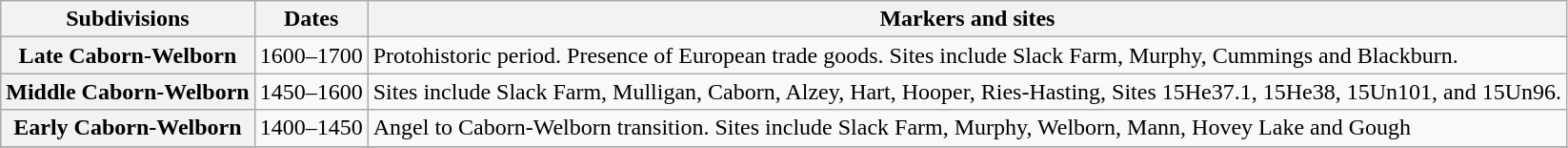<table class="wikitable plainrowheaders">
<tr>
<th scope="col">Subdivisions</th>
<th scope="col">Dates</th>
<th scope="col">Markers and sites</th>
</tr>
<tr>
<th scope="row">Late Caborn-Welborn</th>
<td>1600–1700</td>
<td>Protohistoric period. Presence of European trade goods. Sites include Slack Farm, Murphy, Cummings and Blackburn.</td>
</tr>
<tr>
<th scope="row">Middle Caborn-Welborn</th>
<td>1450–1600</td>
<td>Sites include Slack Farm, Mulligan, Caborn, Alzey, Hart, Hooper, Ries-Hasting, Sites 15He37.1, 15He38, 15Un101, and 15Un96.</td>
</tr>
<tr>
<th scope="row">Early Caborn-Welborn</th>
<td>1400–1450</td>
<td>Angel to Caborn-Welborn transition. Sites include Slack Farm, Murphy, Welborn, Mann, Hovey Lake and Gough</td>
</tr>
<tr>
</tr>
</table>
